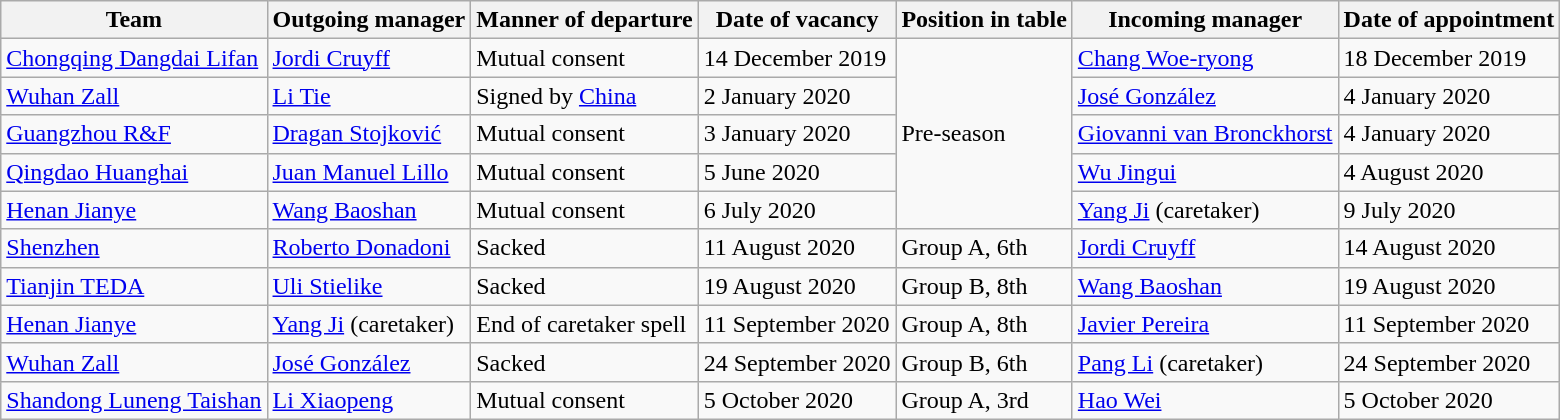<table class="wikitable">
<tr>
<th>Team</th>
<th>Outgoing manager</th>
<th>Manner of departure</th>
<th>Date of vacancy</th>
<th>Position in table</th>
<th>Incoming manager</th>
<th>Date of appointment</th>
</tr>
<tr>
<td><a href='#'>Chongqing Dangdai Lifan</a></td>
<td> <a href='#'>Jordi Cruyff</a></td>
<td>Mutual consent</td>
<td>14 December 2019</td>
<td rowspan=5>Pre-season</td>
<td> <a href='#'>Chang Woe-ryong</a></td>
<td>18 December 2019</td>
</tr>
<tr>
<td><a href='#'>Wuhan Zall</a></td>
<td> <a href='#'>Li Tie</a></td>
<td>Signed by <a href='#'>China</a></td>
<td>2 January 2020</td>
<td> <a href='#'>José González</a></td>
<td>4 January 2020</td>
</tr>
<tr>
<td><a href='#'>Guangzhou R&F</a></td>
<td> <a href='#'>Dragan Stojković</a></td>
<td>Mutual consent</td>
<td>3 January 2020</td>
<td> <a href='#'>Giovanni van Bronckhorst</a></td>
<td>4 January 2020</td>
</tr>
<tr>
<td><a href='#'>Qingdao Huanghai</a></td>
<td> <a href='#'>Juan Manuel Lillo</a></td>
<td>Mutual consent</td>
<td>5 June 2020</td>
<td> <a href='#'>Wu Jingui</a></td>
<td>4 August 2020</td>
</tr>
<tr>
<td><a href='#'>Henan Jianye</a></td>
<td> <a href='#'>Wang Baoshan</a></td>
<td>Mutual consent</td>
<td>6 July 2020</td>
<td> <a href='#'>Yang Ji</a> (caretaker)</td>
<td>9 July 2020</td>
</tr>
<tr>
<td><a href='#'>Shenzhen</a></td>
<td> <a href='#'>Roberto Donadoni</a></td>
<td>Sacked</td>
<td>11 August 2020</td>
<td>Group A, 6th</td>
<td> <a href='#'>Jordi Cruyff</a></td>
<td>14 August 2020</td>
</tr>
<tr>
<td><a href='#'>Tianjin TEDA</a></td>
<td> <a href='#'>Uli Stielike</a></td>
<td>Sacked</td>
<td>19 August 2020</td>
<td>Group B, 8th</td>
<td> <a href='#'>Wang Baoshan</a></td>
<td>19 August 2020</td>
</tr>
<tr>
<td><a href='#'>Henan Jianye</a></td>
<td> <a href='#'>Yang Ji</a> (caretaker)</td>
<td>End of caretaker spell</td>
<td>11 September 2020</td>
<td>Group A, 8th</td>
<td> <a href='#'>Javier Pereira</a></td>
<td>11 September 2020</td>
</tr>
<tr>
<td><a href='#'>Wuhan Zall</a></td>
<td> <a href='#'>José González</a></td>
<td>Sacked</td>
<td>24 September 2020</td>
<td>Group B, 6th</td>
<td> <a href='#'>Pang Li</a> (caretaker)</td>
<td>24 September 2020</td>
</tr>
<tr>
<td><a href='#'>Shandong Luneng Taishan</a></td>
<td> <a href='#'>Li Xiaopeng</a></td>
<td>Mutual consent</td>
<td>5 October 2020</td>
<td>Group A, 3rd</td>
<td> <a href='#'>Hao Wei</a></td>
<td>5 October 2020</td>
</tr>
</table>
